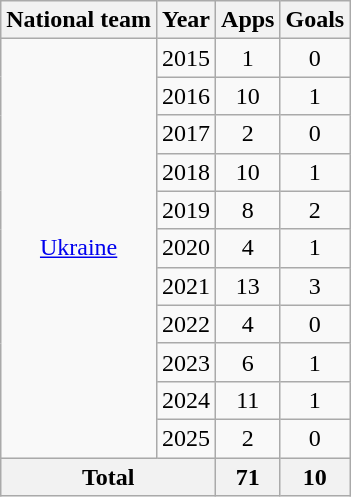<table class=wikitable style=text-align:center>
<tr>
<th>National team</th>
<th>Year</th>
<th>Apps</th>
<th>Goals</th>
</tr>
<tr>
<td rowspan=11><a href='#'>Ukraine</a></td>
<td>2015</td>
<td>1</td>
<td>0</td>
</tr>
<tr>
<td>2016</td>
<td>10</td>
<td>1</td>
</tr>
<tr>
<td>2017</td>
<td>2</td>
<td>0</td>
</tr>
<tr>
<td>2018</td>
<td>10</td>
<td>1</td>
</tr>
<tr>
<td>2019</td>
<td>8</td>
<td>2</td>
</tr>
<tr>
<td>2020</td>
<td>4</td>
<td>1</td>
</tr>
<tr>
<td>2021</td>
<td>13</td>
<td>3</td>
</tr>
<tr>
<td>2022</td>
<td>4</td>
<td>0</td>
</tr>
<tr>
<td>2023</td>
<td>6</td>
<td>1</td>
</tr>
<tr>
<td>2024</td>
<td>11</td>
<td>1</td>
</tr>
<tr>
<td>2025</td>
<td>2</td>
<td>0</td>
</tr>
<tr>
<th colspan=2>Total</th>
<th>71</th>
<th>10</th>
</tr>
</table>
